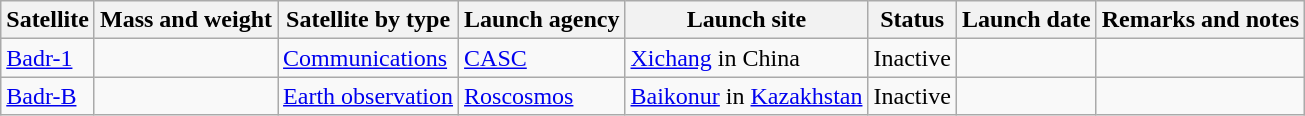<table class="wikitable sortable">
<tr>
<th>Satellite</th>
<th>Mass and weight</th>
<th>Satellite by type</th>
<th>Launch agency</th>
<th>Launch site</th>
<th>Status</th>
<th>Launch date</th>
<th>Remarks and notes</th>
</tr>
<tr>
<td><a href='#'>Badr-1</a></td>
<td></td>
<td><a href='#'>Communications</a></td>
<td><a href='#'>CASC</a></td>
<td><a href='#'>Xichang</a> in China</td>
<td>Inactive</td>
<td></td>
<td></td>
</tr>
<tr>
<td><a href='#'>Badr-B</a></td>
<td></td>
<td><a href='#'>Earth observation</a></td>
<td><a href='#'>Roscosmos</a></td>
<td><a href='#'>Baikonur</a> in <a href='#'>Kazakhstan</a></td>
<td>Inactive</td>
<td></td>
<td></td>
</tr>
</table>
